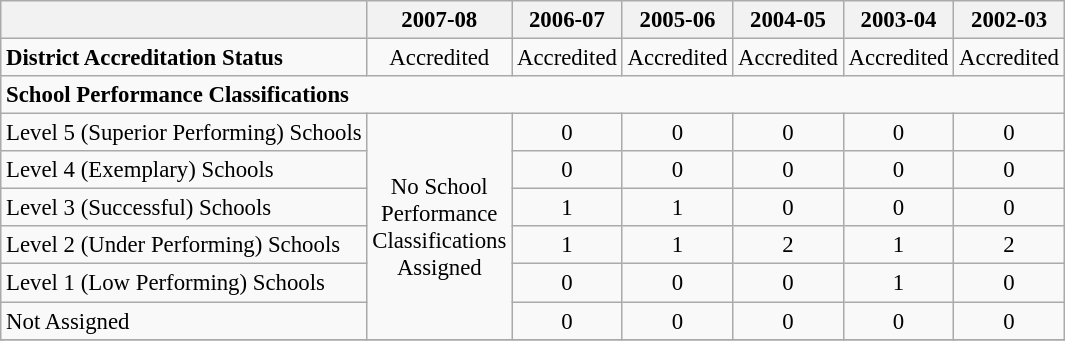<table class="wikitable" style="font-size: 95%;">
<tr>
<th></th>
<th>2007-08</th>
<th>2006-07</th>
<th>2005-06</th>
<th>2004-05</th>
<th>2003-04</th>
<th>2002-03</th>
</tr>
<tr>
<td align="left"><strong>District Accreditation Status</strong></td>
<td align="center">Accredited</td>
<td align="center">Accredited</td>
<td align="center">Accredited</td>
<td align="center">Accredited</td>
<td align="center">Accredited</td>
<td align="center">Accredited</td>
</tr>
<tr>
<td align="left" colspan="7"><strong>School Performance Classifications</strong></td>
</tr>
<tr>
<td align="left">Level 5 (Superior Performing) Schools</td>
<td align="center" rowspan="6">No School<br> Performance<br> Classifications<br> Assigned</td>
<td align="center">0</td>
<td align="center">0</td>
<td align="center">0</td>
<td align="center">0</td>
<td align="center">0</td>
</tr>
<tr>
<td align="left">Level 4 (Exemplary) Schools</td>
<td align="center">0</td>
<td align="center">0</td>
<td align="center">0</td>
<td align="center">0</td>
<td align="center">0</td>
</tr>
<tr>
<td align="left">Level 3 (Successful) Schools</td>
<td align="center">1</td>
<td align="center">1</td>
<td align="center">0</td>
<td align="center">0</td>
<td align="center">0</td>
</tr>
<tr>
<td align="left">Level 2 (Under Performing) Schools</td>
<td align="center">1</td>
<td align="center">1</td>
<td align="center">2</td>
<td align="center">1</td>
<td align="center">2</td>
</tr>
<tr>
<td align="left">Level 1 (Low Performing) Schools</td>
<td align="center">0</td>
<td align="center">0</td>
<td align="center">0</td>
<td align="center">1</td>
<td align="center">0</td>
</tr>
<tr>
<td align="left">Not Assigned</td>
<td align="center">0</td>
<td align="center">0</td>
<td align="center">0</td>
<td align="center">0</td>
<td align="center">0</td>
</tr>
<tr>
</tr>
</table>
